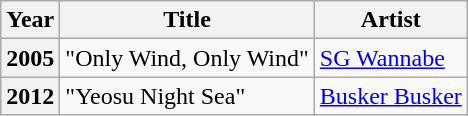<table class="wikitable plainrowheaders sortable">
<tr>
<th scope="col">Year</th>
<th scope="col">Title</th>
<th scope="col">Artist</th>
</tr>
<tr>
<th scope="row">2005</th>
<td>"Only Wind, Only Wind"</td>
<td><a href='#'>SG Wannabe</a></td>
</tr>
<tr>
<th scope="row">2012</th>
<td>"Yeosu Night Sea"</td>
<td><a href='#'>Busker Busker</a></td>
</tr>
</table>
